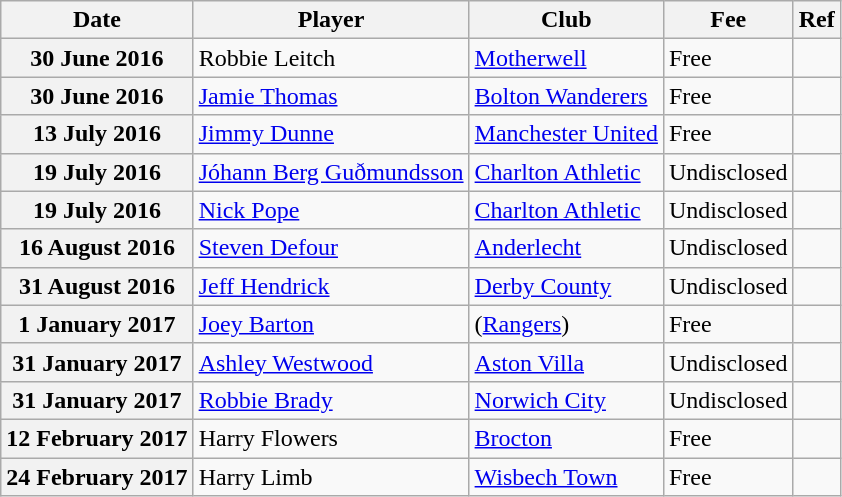<table class="wikitable plainrowheaders">
<tr>
<th scope=col>Date</th>
<th scope=col>Player</th>
<th scope=col>Club</th>
<th scope=col>Fee</th>
<th scope=col class=unsortable>Ref</th>
</tr>
<tr>
<th scope=row>30 June 2016</th>
<td>Robbie Leitch</td>
<td><a href='#'>Motherwell</a></td>
<td>Free</td>
<td style="text-align:center;"></td>
</tr>
<tr>
<th scope=row>30 June 2016</th>
<td><a href='#'>Jamie Thomas</a></td>
<td><a href='#'>Bolton Wanderers</a></td>
<td>Free</td>
<td style="text-align:center;"></td>
</tr>
<tr>
<th scope=row>13 July 2016</th>
<td><a href='#'>Jimmy Dunne</a></td>
<td><a href='#'>Manchester United</a></td>
<td>Free</td>
<td style="text-align:center;"></td>
</tr>
<tr>
<th scope=row>19 July 2016</th>
<td><a href='#'>Jóhann Berg Guðmundsson</a></td>
<td><a href='#'>Charlton Athletic</a></td>
<td>Undisclosed</td>
<td style="text-align:center;"></td>
</tr>
<tr>
<th scope=row>19 July 2016</th>
<td><a href='#'>Nick Pope</a></td>
<td><a href='#'>Charlton Athletic</a></td>
<td>Undisclosed</td>
<td style="text-align:center;"></td>
</tr>
<tr>
<th scope=row>16 August 2016</th>
<td><a href='#'>Steven Defour</a></td>
<td><a href='#'>Anderlecht</a></td>
<td>Undisclosed</td>
<td style="text-align:center;"></td>
</tr>
<tr>
<th scope=row>31 August 2016</th>
<td><a href='#'>Jeff Hendrick</a></td>
<td><a href='#'>Derby County</a></td>
<td>Undisclosed</td>
<td style="text-align:center;"></td>
</tr>
<tr>
<th scope=row>1 January 2017</th>
<td><a href='#'>Joey Barton</a></td>
<td>(<a href='#'>Rangers</a>)</td>
<td>Free</td>
<td style="text-align:center;"></td>
</tr>
<tr>
<th scope=row>31 January 2017</th>
<td><a href='#'>Ashley Westwood</a></td>
<td><a href='#'>Aston Villa</a></td>
<td>Undisclosed</td>
<td style="text-align:center;"></td>
</tr>
<tr>
<th scope=row>31 January 2017</th>
<td><a href='#'>Robbie Brady</a></td>
<td><a href='#'>Norwich City</a></td>
<td>Undisclosed</td>
<td style="text-align:center;"></td>
</tr>
<tr>
<th scope=row>12 February 2017</th>
<td>Harry Flowers</td>
<td><a href='#'>Brocton</a></td>
<td>Free</td>
<td style="text-align:center;"></td>
</tr>
<tr>
<th scope=row>24 February 2017</th>
<td>Harry Limb</td>
<td><a href='#'>Wisbech Town</a></td>
<td>Free</td>
<td style="text-align:center;"></td>
</tr>
</table>
